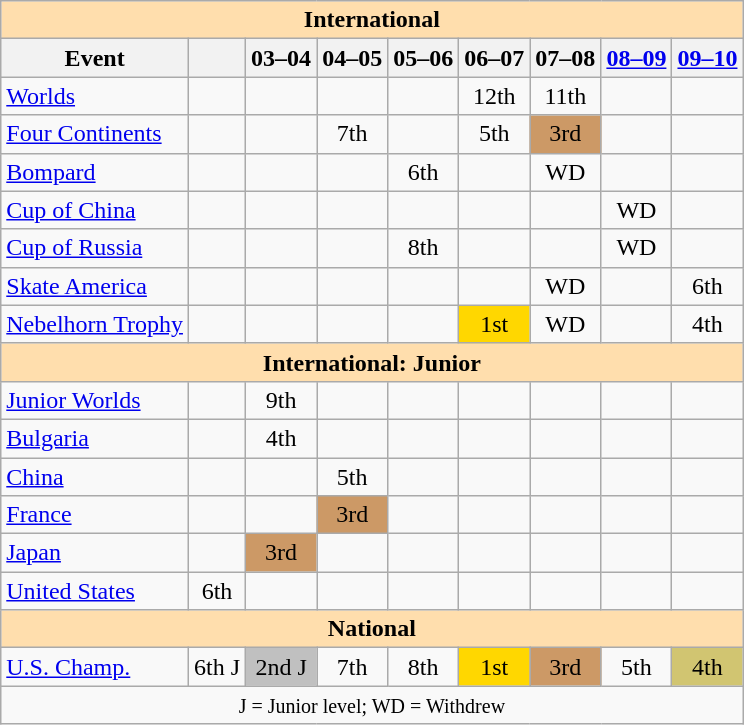<table class="wikitable" style="text-align:center">
<tr>
<th style="background-color: #ffdead; " colspan=9 align=center>International</th>
</tr>
<tr>
<th>Event</th>
<th></th>
<th>03–04</th>
<th>04–05</th>
<th>05–06</th>
<th>06–07</th>
<th>07–08</th>
<th><a href='#'>08–09</a></th>
<th><a href='#'>09–10</a></th>
</tr>
<tr>
<td align=left><a href='#'>Worlds</a></td>
<td></td>
<td></td>
<td></td>
<td></td>
<td>12th</td>
<td>11th</td>
<td></td>
<td></td>
</tr>
<tr>
<td align=left><a href='#'>Four Continents</a></td>
<td></td>
<td></td>
<td>7th</td>
<td></td>
<td>5th</td>
<td bgcolor=cc9966>3rd</td>
<td></td>
<td></td>
</tr>
<tr>
<td align=left> <a href='#'>Bompard</a></td>
<td></td>
<td></td>
<td></td>
<td>6th</td>
<td></td>
<td>WD</td>
<td></td>
<td></td>
</tr>
<tr>
<td align=left> <a href='#'>Cup of China</a></td>
<td></td>
<td></td>
<td></td>
<td></td>
<td></td>
<td></td>
<td>WD</td>
<td></td>
</tr>
<tr>
<td align=left> <a href='#'>Cup of Russia</a></td>
<td></td>
<td></td>
<td></td>
<td>8th</td>
<td></td>
<td></td>
<td>WD</td>
<td></td>
</tr>
<tr>
<td align=left> <a href='#'>Skate America</a></td>
<td></td>
<td></td>
<td></td>
<td></td>
<td></td>
<td>WD</td>
<td></td>
<td>6th</td>
</tr>
<tr>
<td align=left><a href='#'>Nebelhorn Trophy</a></td>
<td></td>
<td></td>
<td></td>
<td></td>
<td bgcolor=gold>1st</td>
<td>WD</td>
<td></td>
<td>4th</td>
</tr>
<tr>
<th style="background-color: #ffdead; " colspan=9 align=center>International: Junior</th>
</tr>
<tr>
<td align=left><a href='#'>Junior Worlds</a></td>
<td></td>
<td>9th</td>
<td></td>
<td></td>
<td></td>
<td></td>
<td></td>
<td></td>
</tr>
<tr>
<td align=left> <a href='#'>Bulgaria</a></td>
<td></td>
<td>4th</td>
<td></td>
<td></td>
<td></td>
<td></td>
<td></td>
<td></td>
</tr>
<tr>
<td align=left> <a href='#'>China</a></td>
<td></td>
<td></td>
<td>5th</td>
<td></td>
<td></td>
<td></td>
<td></td>
<td></td>
</tr>
<tr>
<td align=left> <a href='#'>France</a></td>
<td></td>
<td></td>
<td bgcolor=cc9966>3rd</td>
<td></td>
<td></td>
<td></td>
<td></td>
<td></td>
</tr>
<tr>
<td align=left> <a href='#'>Japan</a></td>
<td></td>
<td bgcolor=cc9966>3rd</td>
<td></td>
<td></td>
<td></td>
<td></td>
<td></td>
<td></td>
</tr>
<tr>
<td align=left> <a href='#'>United States</a></td>
<td>6th</td>
<td></td>
<td></td>
<td></td>
<td></td>
<td></td>
<td></td>
<td></td>
</tr>
<tr>
<th style="background-color: #ffdead; " colspan=9 align=center>National</th>
</tr>
<tr>
<td align=left><a href='#'>U.S. Champ.</a></td>
<td>6th J</td>
<td bgcolor=silver>2nd J</td>
<td>7th</td>
<td>8th</td>
<td bgcolor=gold>1st</td>
<td bgcolor=cc9966>3rd</td>
<td>5th</td>
<td bgcolor=d1c571>4th</td>
</tr>
<tr>
<td colspan=9 align=center><small> J = Junior level; WD = Withdrew </small></td>
</tr>
</table>
